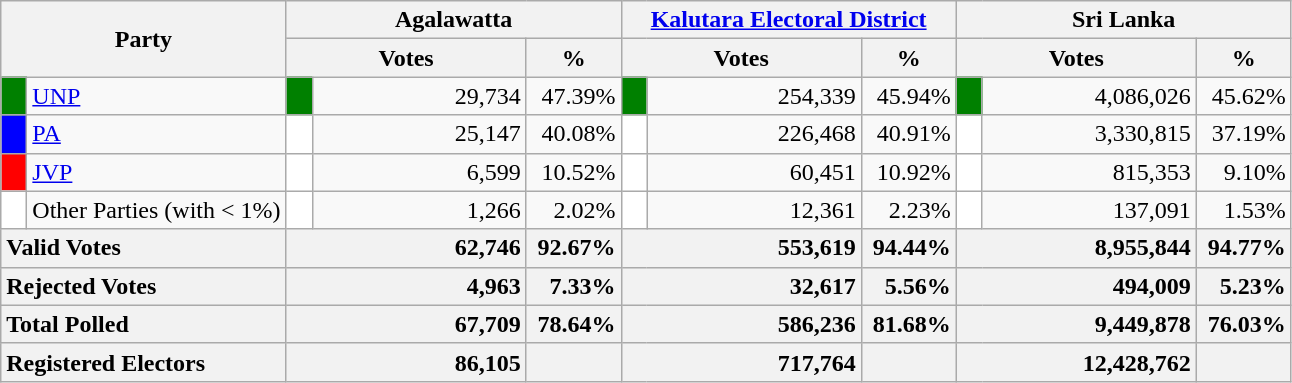<table class="wikitable">
<tr>
<th colspan="2" width="144px"rowspan="2">Party</th>
<th colspan="3" width="216px">Agalawatta</th>
<th colspan="3" width="216px"><a href='#'>Kalutara Electoral District</a></th>
<th colspan="3" width="216px">Sri Lanka</th>
</tr>
<tr>
<th colspan="2" width="144px">Votes</th>
<th>%</th>
<th colspan="2" width="144px">Votes</th>
<th>%</th>
<th colspan="2" width="144px">Votes</th>
<th>%</th>
</tr>
<tr>
<td style="background-color:green;" width="10px"></td>
<td style="text-align:left;"><a href='#'>UNP</a></td>
<td style="background-color:green;" width="10px"></td>
<td style="text-align:right;">29,734</td>
<td style="text-align:right;">47.39%</td>
<td style="background-color:green;" width="10px"></td>
<td style="text-align:right;">254,339</td>
<td style="text-align:right;">45.94%</td>
<td style="background-color:green;" width="10px"></td>
<td style="text-align:right;">4,086,026</td>
<td style="text-align:right;">45.62%</td>
</tr>
<tr>
<td style="background-color:blue;" width="10px"></td>
<td style="text-align:left;"><a href='#'>PA</a></td>
<td style="background-color:white;" width="10px"></td>
<td style="text-align:right;">25,147</td>
<td style="text-align:right;">40.08%</td>
<td style="background-color:white;" width="10px"></td>
<td style="text-align:right;">226,468</td>
<td style="text-align:right;">40.91%</td>
<td style="background-color:white;" width="10px"></td>
<td style="text-align:right;">3,330,815</td>
<td style="text-align:right;">37.19%</td>
</tr>
<tr>
<td style="background-color:red;" width="10px"></td>
<td style="text-align:left;"><a href='#'>JVP</a></td>
<td style="background-color:white;" width="10px"></td>
<td style="text-align:right;">6,599</td>
<td style="text-align:right;">10.52%</td>
<td style="background-color:white;" width="10px"></td>
<td style="text-align:right;">60,451</td>
<td style="text-align:right;">10.92%</td>
<td style="background-color:white;" width="10px"></td>
<td style="text-align:right;">815,353</td>
<td style="text-align:right;">9.10%</td>
</tr>
<tr>
<td style="background-color:white;" width="10px"></td>
<td style="text-align:left;">Other Parties (with < 1%)</td>
<td style="background-color:white;" width="10px"></td>
<td style="text-align:right;">1,266</td>
<td style="text-align:right;">2.02%</td>
<td style="background-color:white;" width="10px"></td>
<td style="text-align:right;">12,361</td>
<td style="text-align:right;">2.23%</td>
<td style="background-color:white;" width="10px"></td>
<td style="text-align:right;">137,091</td>
<td style="text-align:right;">1.53%</td>
</tr>
<tr>
<th colspan="2" width="144px"style="text-align:left;">Valid Votes</th>
<th style="text-align:right;"colspan="2" width="144px">62,746</th>
<th style="text-align:right;">92.67%</th>
<th style="text-align:right;"colspan="2" width="144px">553,619</th>
<th style="text-align:right;">94.44%</th>
<th style="text-align:right;"colspan="2" width="144px">8,955,844</th>
<th style="text-align:right;">94.77%</th>
</tr>
<tr>
<th colspan="2" width="144px"style="text-align:left;">Rejected Votes</th>
<th style="text-align:right;"colspan="2" width="144px">4,963</th>
<th style="text-align:right;">7.33%</th>
<th style="text-align:right;"colspan="2" width="144px">32,617</th>
<th style="text-align:right;">5.56%</th>
<th style="text-align:right;"colspan="2" width="144px">494,009</th>
<th style="text-align:right;">5.23%</th>
</tr>
<tr>
<th colspan="2" width="144px"style="text-align:left;">Total Polled</th>
<th style="text-align:right;"colspan="2" width="144px">67,709</th>
<th style="text-align:right;">78.64%</th>
<th style="text-align:right;"colspan="2" width="144px">586,236</th>
<th style="text-align:right;">81.68%</th>
<th style="text-align:right;"colspan="2" width="144px">9,449,878</th>
<th style="text-align:right;">76.03%</th>
</tr>
<tr>
<th colspan="2" width="144px"style="text-align:left;">Registered Electors</th>
<th style="text-align:right;"colspan="2" width="144px">86,105</th>
<th></th>
<th style="text-align:right;"colspan="2" width="144px">717,764</th>
<th></th>
<th style="text-align:right;"colspan="2" width="144px">12,428,762</th>
<th></th>
</tr>
</table>
